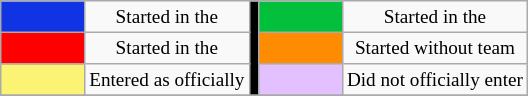<table class="wikitable" style="font-size:80%; text-align:center; margin: auto">
<tr>
<td bgcolor="#1033E3" style="width: 50px;"></td>
<td>Started in the <strong></strong></td>
<td style="background:#000000;" rowspan="3"></td>
<td bgcolor="#03C03C" style="width: 50px;"></td>
<td>Started in the <strong></strong></td>
</tr>
<tr>
<td bgcolor="#FF0000" style="width: 50px;"></td>
<td>Started in the <strong></strong></td>
<td bgcolor="#FF8C00" style="width: 50px;"></td>
<td>Started without team</td>
</tr>
<tr>
<td bgcolor="#FBF373" style="width: 50px;"></td>
<td>Entered as  officially</td>
<td bgcolor="#E3C0FF" style="width: 50px;"></td>
<td>Did not officially enter</td>
</tr>
<tr>
</tr>
</table>
